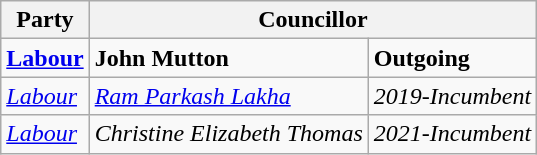<table class="wikitable">
<tr>
<th>Party</th>
<th colspan="2">Councillor</th>
</tr>
<tr>
<td scope="row" style="text-align: left;"><a href='#'><strong>Labour</strong></a></td>
<td><strong>John Mutton</strong></td>
<td><strong>Outgoing</strong></td>
</tr>
<tr>
<td scope="row" style="text-align: left;"><a href='#'><em>Labour</em></a></td>
<td><em><a href='#'>Ram Parkash Lakha</a></em></td>
<td><em>2019-Incumbent</em></td>
</tr>
<tr>
<td scope="row" style="text-align: left;"><a href='#'><em>Labour</em></a></td>
<td><em>Christine Elizabeth Thomas</em></td>
<td><em>2021-Incumbent</em></td>
</tr>
</table>
